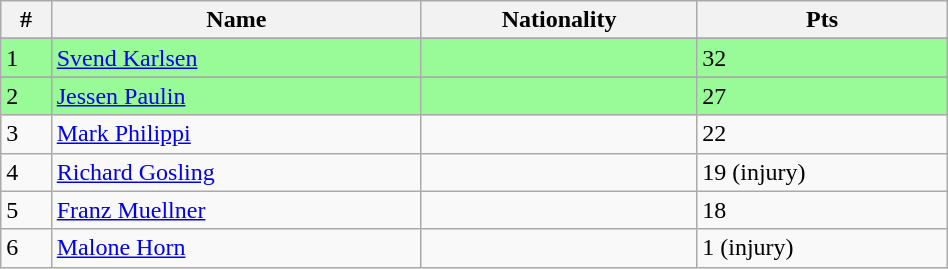<table class="wikitable" style="display: inline-table; width: 50%;">
<tr>
<th>#</th>
<th>Name</th>
<th>Nationality</th>
<th>Pts</th>
</tr>
<tr>
</tr>
<tr style="background:palegreen;">
<td>1</td>
<td><a href='#'>Svend Karlsen</a></td>
<td></td>
<td>32</td>
</tr>
<tr>
</tr>
<tr style="background:palegreen;">
<td>2</td>
<td><a href='#'>Jessen Paulin</a></td>
<td></td>
<td>27</td>
</tr>
<tr>
<td>3</td>
<td><a href='#'>Mark Philippi</a></td>
<td></td>
<td>22</td>
</tr>
<tr>
<td>4</td>
<td><a href='#'>Richard Gosling</a></td>
<td></td>
<td>19 (injury)</td>
</tr>
<tr>
<td>5</td>
<td><a href='#'>Franz Muellner</a></td>
<td></td>
<td>18</td>
</tr>
<tr>
<td>6</td>
<td><a href='#'>Malone Horn</a></td>
<td></td>
<td>1 (injury)</td>
</tr>
</table>
